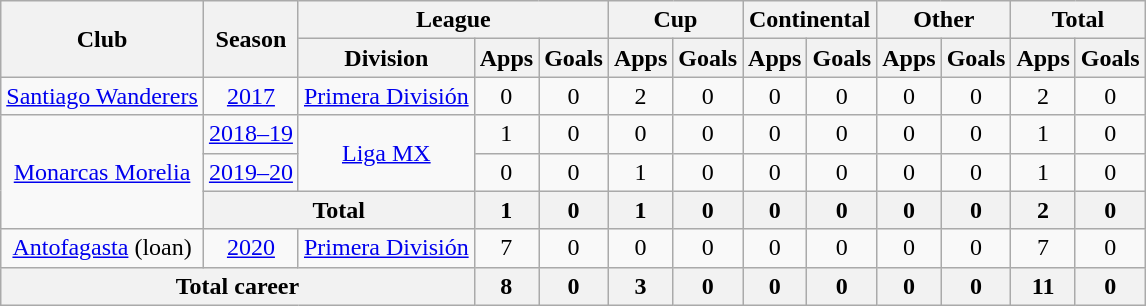<table class="wikitable" style="text-align: center">
<tr>
<th rowspan="2">Club</th>
<th rowspan="2">Season</th>
<th colspan="3">League</th>
<th colspan="2">Cup</th>
<th colspan="2">Continental</th>
<th colspan="2">Other</th>
<th colspan="2">Total</th>
</tr>
<tr>
<th>Division</th>
<th>Apps</th>
<th>Goals</th>
<th>Apps</th>
<th>Goals</th>
<th>Apps</th>
<th>Goals</th>
<th>Apps</th>
<th>Goals</th>
<th>Apps</th>
<th>Goals</th>
</tr>
<tr>
<td><a href='#'>Santiago Wanderers</a></td>
<td><a href='#'>2017</a></td>
<td><a href='#'>Primera División</a></td>
<td>0</td>
<td>0</td>
<td>2</td>
<td>0</td>
<td>0</td>
<td>0</td>
<td>0</td>
<td>0</td>
<td>2</td>
<td>0</td>
</tr>
<tr>
<td rowspan="3"><a href='#'>Monarcas Morelia</a></td>
<td><a href='#'>2018–19</a></td>
<td rowspan="2"><a href='#'>Liga MX</a></td>
<td>1</td>
<td>0</td>
<td>0</td>
<td>0</td>
<td>0</td>
<td>0</td>
<td>0</td>
<td>0</td>
<td>1</td>
<td>0</td>
</tr>
<tr>
<td><a href='#'>2019–20</a></td>
<td>0</td>
<td>0</td>
<td>1</td>
<td>0</td>
<td>0</td>
<td>0</td>
<td>0</td>
<td>0</td>
<td>1</td>
<td>0</td>
</tr>
<tr>
<th colspan="2"><strong>Total</strong></th>
<th>1</th>
<th>0</th>
<th>1</th>
<th>0</th>
<th>0</th>
<th>0</th>
<th>0</th>
<th>0</th>
<th>2</th>
<th>0</th>
</tr>
<tr>
<td><a href='#'>Antofagasta</a> (loan)</td>
<td><a href='#'>2020</a></td>
<td><a href='#'>Primera División</a></td>
<td>7</td>
<td>0</td>
<td>0</td>
<td>0</td>
<td>0</td>
<td>0</td>
<td>0</td>
<td>0</td>
<td>7</td>
<td>0</td>
</tr>
<tr>
<th colspan="3"><strong>Total career</strong></th>
<th>8</th>
<th>0</th>
<th>3</th>
<th>0</th>
<th>0</th>
<th>0</th>
<th>0</th>
<th>0</th>
<th>11</th>
<th>0</th>
</tr>
</table>
